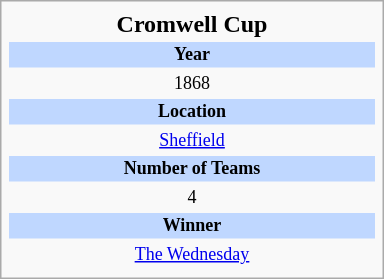<table class="infobox football" style="width: 16em; text-align: center;">
<tr>
<th style="font-size: 16px;">Cromwell Cup</th>
</tr>
<tr>
<td style="font-size: 12px; background: #BFD7FF;"><strong>Year</strong></td>
</tr>
<tr>
<td style="font-size: 12px;">1868</td>
</tr>
<tr>
<td style="font-size: 12px; background: #BFD7FF;"><strong>Location</strong></td>
</tr>
<tr>
<td style="font-size: 12px;"><a href='#'>Sheffield</a></td>
</tr>
<tr>
<td style="font-size: 12px; background: #BFD7FF;"><strong>Number of Teams</strong></td>
</tr>
<tr>
<td style="font-size: 12px;">4</td>
</tr>
<tr>
<td style="font-size: 12px; background: #BFD7FF;"><strong>Winner</strong></td>
</tr>
<tr>
<td style="font-size: 12px;"><a href='#'>The Wednesday</a></td>
</tr>
<tr>
</tr>
</table>
